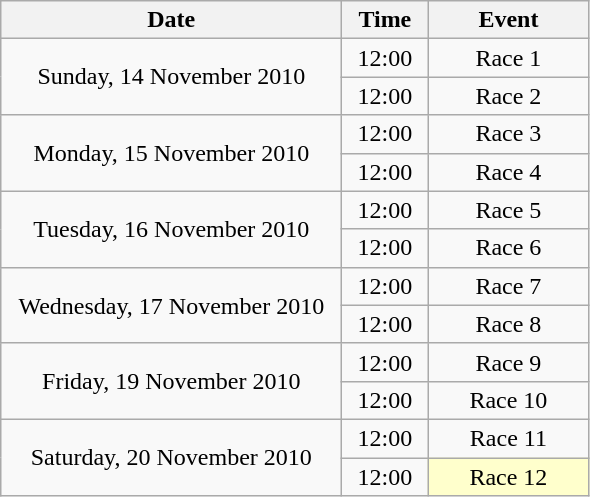<table class = "wikitable" style="text-align:center;">
<tr>
<th width=220>Date</th>
<th width=50>Time</th>
<th width=100>Event</th>
</tr>
<tr>
<td rowspan=2>Sunday, 14 November 2010</td>
<td>12:00</td>
<td>Race 1</td>
</tr>
<tr>
<td>12:00</td>
<td>Race 2</td>
</tr>
<tr>
<td rowspan=2>Monday, 15 November 2010</td>
<td>12:00</td>
<td>Race 3</td>
</tr>
<tr>
<td>12:00</td>
<td>Race 4</td>
</tr>
<tr>
<td rowspan=2>Tuesday, 16 November 2010</td>
<td>12:00</td>
<td>Race 5</td>
</tr>
<tr>
<td>12:00</td>
<td>Race 6</td>
</tr>
<tr>
<td rowspan=2>Wednesday, 17 November 2010</td>
<td>12:00</td>
<td>Race 7</td>
</tr>
<tr>
<td>12:00</td>
<td>Race 8</td>
</tr>
<tr>
<td rowspan=2>Friday, 19 November 2010</td>
<td>12:00</td>
<td>Race 9</td>
</tr>
<tr>
<td>12:00</td>
<td>Race 10</td>
</tr>
<tr>
<td rowspan=2>Saturday, 20 November 2010</td>
<td>12:00</td>
<td>Race 11</td>
</tr>
<tr>
<td>12:00</td>
<td bgcolor=ffffcc>Race 12</td>
</tr>
</table>
